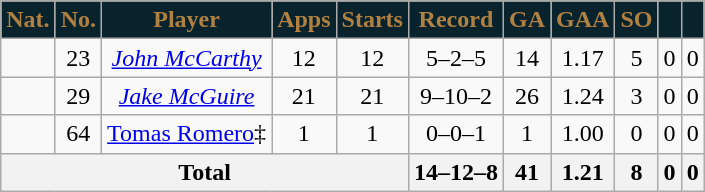<table class="wikitable plainrowheaders" style="text-align:center">
<tr>
<th style="background:#09232D; color:#B18142;" text-align:center;">Nat.</th>
<th style="background:#09232D; color:#B18142;" text-align:center;">No.</th>
<th style="background:#09232D; color:#B18142;" text-align:center;">Player</th>
<th style="background:#09232D; color:#B18142;" text-align:center;">Apps</th>
<th style="background:#09232D; color:#B18142;" text-align:center;">Starts</th>
<th style="background:#09232D; color:#B18142;" text-align:center;">Record</th>
<th style="background:#09232D; color:#B18142;" text-align:center;">GA</th>
<th style="background:#09232D; color:#B18142;" text-align:center;">GAA</th>
<th style="background:#09232D; color:#B18142;" text-align:center;">SO</th>
<th style="background:#09232D; color:#B18142;" text-align:center;"></th>
<th style="background:#09232D; color:#B18142;" text-align:center;"></th>
</tr>
<tr>
<td></td>
<td>23</td>
<td><em><a href='#'>John McCarthy</a></em></td>
<td>12</td>
<td>12</td>
<td>5–2–5</td>
<td>14</td>
<td>1.17</td>
<td>5</td>
<td>0</td>
<td>0</td>
</tr>
<tr>
<td></td>
<td>29</td>
<td><em><a href='#'>Jake McGuire</a></em></td>
<td>21</td>
<td>21</td>
<td>9–10–2</td>
<td>26</td>
<td>1.24</td>
<td>3</td>
<td>0</td>
<td>0</td>
</tr>
<tr>
<td></td>
<td>64</td>
<td><a href='#'>Tomas Romero</a>‡</td>
<td>1</td>
<td>1</td>
<td>0–0–1</td>
<td>1</td>
<td>1.00</td>
<td>0</td>
<td>0</td>
<td>0</td>
</tr>
<tr>
<th scope=row colspan="5"><strong>Total</strong></th>
<th><strong>14–12–8</strong></th>
<th><strong>41</strong></th>
<th><strong>1.21</strong></th>
<th><strong>8</strong></th>
<th><strong>0</strong></th>
<th><strong>0</strong></th>
</tr>
</table>
